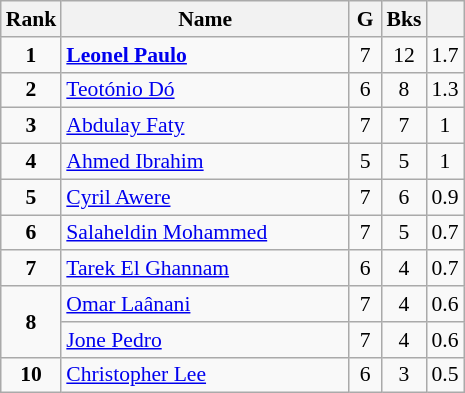<table class="wikitable" style="text-align:center; font-size:90%;">
<tr>
<th width=10px>Rank</th>
<th width=185px>Name</th>
<th width=15px>G</th>
<th width=10px>Bks</th>
<th width=10px></th>
</tr>
<tr>
<td><strong>1</strong></td>
<td align=left> <strong><a href='#'>Leonel Paulo</a></strong></td>
<td>7</td>
<td>12</td>
<td>1.7</td>
</tr>
<tr>
<td><strong>2</strong></td>
<td align=left> <a href='#'>Teotónio Dó</a></td>
<td>6</td>
<td>8</td>
<td>1.3</td>
</tr>
<tr>
<td><strong>3</strong></td>
<td align=left> <a href='#'>Abdulay Faty</a></td>
<td>7</td>
<td>7</td>
<td>1</td>
</tr>
<tr>
<td><strong>4</strong></td>
<td align=left> <a href='#'>Ahmed Ibrahim</a></td>
<td>5</td>
<td>5</td>
<td>1</td>
</tr>
<tr>
<td><strong>5</strong></td>
<td align=left> <a href='#'>Cyril Awere</a></td>
<td>7</td>
<td>6</td>
<td>0.9</td>
</tr>
<tr>
<td><strong>6</strong></td>
<td align=left> <a href='#'>Salaheldin Mohammed</a></td>
<td>7</td>
<td>5</td>
<td>0.7</td>
</tr>
<tr>
<td><strong>7</strong></td>
<td align=left> <a href='#'>Tarek El Ghannam</a></td>
<td>6</td>
<td>4</td>
<td>0.7</td>
</tr>
<tr>
<td rowspan=2><strong>8</strong></td>
<td align=left> <a href='#'>Omar Laânani</a></td>
<td>7</td>
<td>4</td>
<td>0.6</td>
</tr>
<tr>
<td align=left> <a href='#'>Jone Pedro</a></td>
<td>7</td>
<td>4</td>
<td>0.6</td>
</tr>
<tr>
<td><strong>10</strong></td>
<td align=left> <a href='#'>Christopher Lee</a></td>
<td>6</td>
<td>3</td>
<td>0.5</td>
</tr>
</table>
